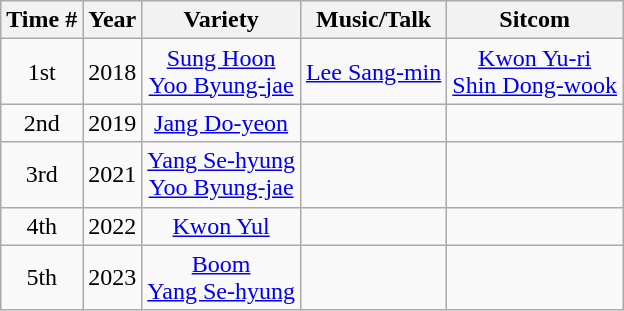<table class="wikitable sortable" style="text-align:center">
<tr>
<th>Time #</th>
<th>Year</th>
<th>Variety</th>
<th>Music/Talk</th>
<th>Sitcom</th>
</tr>
<tr>
<td>1st</td>
<td>2018</td>
<td><a href='#'>Sung Hoon</a><br><a href='#'>Yoo Byung-jae</a></td>
<td><a href='#'>Lee Sang-min</a></td>
<td><a href='#'>Kwon Yu-ri</a><br><a href='#'>Shin Dong-wook</a></td>
</tr>
<tr>
<td>2nd</td>
<td>2019</td>
<td><a href='#'>Jang Do-yeon</a></td>
<td></td>
<td></td>
</tr>
<tr>
<td>3rd</td>
<td>2021</td>
<td><a href='#'>Yang Se-hyung</a><br><a href='#'>Yoo Byung-jae</a></td>
<td></td>
<td></td>
</tr>
<tr>
<td>4th</td>
<td>2022</td>
<td><a href='#'>Kwon Yul</a></td>
<td></td>
<td></td>
</tr>
<tr>
<td>5th</td>
<td>2023</td>
<td><a href='#'>Boom</a><br><a href='#'>Yang Se-hyung</a></td>
<td></td>
<td></td>
</tr>
</table>
